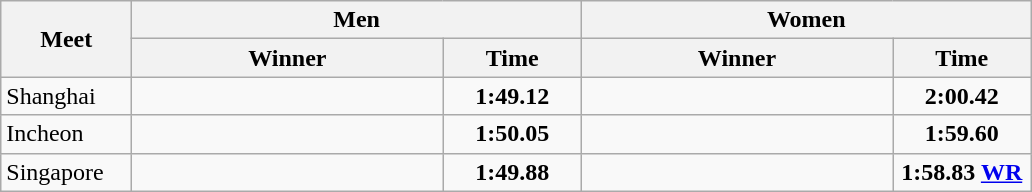<table class="wikitable">
<tr>
<th width=80 rowspan=2>Meet</th>
<th colspan=2>Men</th>
<th colspan=2>Women</th>
</tr>
<tr>
<th width=200>Winner</th>
<th width=85>Time</th>
<th width=200>Winner</th>
<th width=85>Time</th>
</tr>
<tr>
<td>Shanghai</td>
<td></td>
<td align=center><strong>1:49.12</strong></td>
<td></td>
<td align=center><strong>2:00.42</strong></td>
</tr>
<tr>
<td>Incheon</td>
<td></td>
<td align=center><strong>1:50.05</strong></td>
<td></td>
<td align=center><strong>1:59.60</strong></td>
</tr>
<tr>
<td>Singapore</td>
<td></td>
<td align=center><strong>1:49.88</strong></td>
<td></td>
<td align=center><strong>1:58.83 <a href='#'>WR</a></strong></td>
</tr>
</table>
